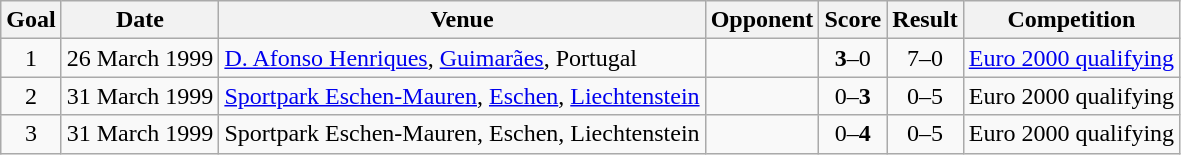<table class="wikitable" align=center style="text-align: left;">
<tr>
<th>Goal</th>
<th>Date</th>
<th>Venue</th>
<th>Opponent</th>
<th>Score</th>
<th>Result</th>
<th>Competition</th>
</tr>
<tr>
<td align=center>1</td>
<td>26 March 1999</td>
<td><a href='#'>D. Afonso Henriques</a>, <a href='#'>Guimarães</a>, Portugal</td>
<td></td>
<td align=center><strong>3</strong>–0</td>
<td align=center>7–0</td>
<td><a href='#'>Euro 2000 qualifying</a></td>
</tr>
<tr>
<td align=center>2</td>
<td>31 March 1999</td>
<td><a href='#'>Sportpark Eschen-Mauren</a>, <a href='#'>Eschen</a>, <a href='#'>Liechtenstein</a></td>
<td></td>
<td align=center>0–<strong>3</strong></td>
<td align=center>0–5</td>
<td>Euro 2000 qualifying</td>
</tr>
<tr>
<td align=center>3</td>
<td>31 March 1999</td>
<td>Sportpark Eschen-Mauren, Eschen, Liechtenstein</td>
<td></td>
<td align=center>0–<strong>4</strong></td>
<td align=center>0–5</td>
<td>Euro 2000 qualifying</td>
</tr>
</table>
